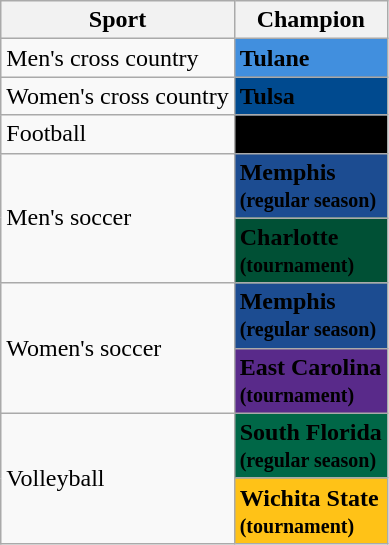<table class="wikitable">
<tr>
<th>Sport</th>
<th>Champion</th>
</tr>
<tr>
<td>Men's cross country</td>
<td style="background:#418fde;"><span><strong>Tulane</strong></span></td>
</tr>
<tr>
<td>Women's cross country</td>
<td style="background:#004a8f;"><span><strong>Tulsa</strong></span></td>
</tr>
<tr>
<td>Football</td>
<td style="background:#000;"><span><strong>Army</strong></span></td>
</tr>
<tr>
<td rowspan=2>Men's soccer</td>
<td style="background:#1c4c91;"><span><strong>Memphis<br><small>(regular season)</small></strong></span></td>
</tr>
<tr>
<td style="background:#005035;"><span><strong>Charlotte<br><small>(tournament)</small></strong></span></td>
</tr>
<tr>
<td rowspan=2>Women's soccer</td>
<td style="background:#1c4c91;"><span><strong>Memphis<br><small>(regular season)</small></strong></span></td>
</tr>
<tr>
<td style="background:#592A8A;"><span><strong>East Carolina<br><small>(tournament)</small></strong></span></td>
</tr>
<tr>
<td rowspan=2>Volleyball</td>
<td style="background:#006747;"><span><strong>South Florida<br><small>(regular season)</small></strong></span></td>
</tr>
<tr>
<td style="background:#ffc217;"><span><strong>Wichita State<br><small>(tournament)</small></strong></span></td>
</tr>
</table>
